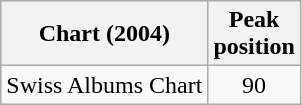<table class="wikitable sortable">
<tr>
<th align="left">Chart (2004)</th>
<th align="left">Peak<br>position</th>
</tr>
<tr>
<td align="left">Swiss Albums Chart</td>
<td style="text-align:center;">90</td>
</tr>
</table>
